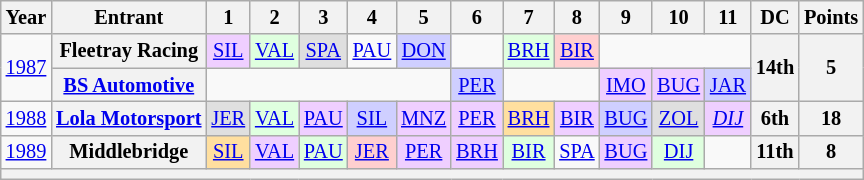<table class="wikitable" style="text-align:center; font-size:85%">
<tr>
<th>Year</th>
<th>Entrant</th>
<th>1</th>
<th>2</th>
<th>3</th>
<th>4</th>
<th>5</th>
<th>6</th>
<th>7</th>
<th>8</th>
<th>9</th>
<th>10</th>
<th>11</th>
<th>DC</th>
<th>Points</th>
</tr>
<tr>
<td rowspan=2><a href='#'>1987</a></td>
<th nowrap>Fleetray Racing</th>
<td style="background:#efcfff;"><a href='#'>SIL</a><br></td>
<td style="background:#dfffdf;"><a href='#'>VAL</a><br></td>
<td style="background:#dfdfdf;"><a href='#'>SPA</a><br></td>
<td><a href='#'>PAU</a></td>
<td style="background:#cfcfff;"><a href='#'>DON</a><br></td>
<td></td>
<td style="background:#dfffdf;"><a href='#'>BRH</a><br></td>
<td style="background:#ffcfcf;"><a href='#'>BIR</a><br></td>
<td colspan=3></td>
<th rowspan="2">14th</th>
<th rowspan="2">5</th>
</tr>
<tr>
<th nowrap><a href='#'>BS Automotive</a></th>
<td colspan=5></td>
<td style="background:#cfcfff;"><a href='#'>PER</a><br></td>
<td colspan=2></td>
<td style="background:#efcfff;"><a href='#'>IMO</a><br></td>
<td style="background:#efcfff;"><a href='#'>BUG</a><br></td>
<td style="background:#cfcfff;"><a href='#'>JAR</a><br></td>
</tr>
<tr>
<td><a href='#'>1988</a></td>
<th nowrap><a href='#'>Lola Motorsport</a></th>
<td style="background:#dfdfdf;"><a href='#'>JER</a><br></td>
<td style="background:#dfffdf;"><a href='#'>VAL</a><br></td>
<td style="background:#efcfff;"><a href='#'>PAU</a><br></td>
<td style="background:#cfcfff;"><a href='#'>SIL</a><br></td>
<td style="background:#efcfff;"><a href='#'>MNZ</a><br></td>
<td style="background:#efcfff;"><a href='#'>PER</a><br></td>
<td style="background:#ffdf9f;"><a href='#'>BRH</a><br></td>
<td style="background:#efcfff;"><a href='#'>BIR</a><br></td>
<td style="background:#cfcfff;"><a href='#'>BUG</a><br></td>
<td style="background:#dfdfdf;"><a href='#'>ZOL</a><br></td>
<td style="background:#efcfff;"><a href='#'><em>DIJ</em></a><br></td>
<th>6th</th>
<th>18</th>
</tr>
<tr>
<td><a href='#'>1989</a></td>
<th nowrap>Middlebridge</th>
<td style="background:#ffdf9f;"><a href='#'>SIL</a><br></td>
<td style="background:#efcfff;"><a href='#'>VAL</a><br></td>
<td style="background:#dfffdf;"><a href='#'>PAU</a><br></td>
<td style="background:#ffcfcf;"><a href='#'>JER</a><br></td>
<td style="background:#efcfff;"><a href='#'>PER</a><br></td>
<td style="background:#efcfff;"><a href='#'>BRH</a><br></td>
<td style="background:#dfffdf;"><a href='#'>BIR</a><br></td>
<td><a href='#'>SPA</a><br></td>
<td style="background:#efcfff;"><a href='#'>BUG</a><br></td>
<td style="background:#dfffdf;"><a href='#'>DIJ</a><br></td>
<td></td>
<th>11th</th>
<th>8</th>
</tr>
<tr>
<th colspan="15"></th>
</tr>
</table>
